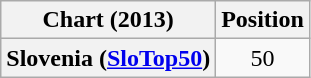<table class="wikitable plainrowheaders" style="text-align:center">
<tr>
<th>Chart (2013)</th>
<th>Position</th>
</tr>
<tr>
<th scope="row">Slovenia (<a href='#'>SloTop50</a>)</th>
<td align=center>50</td>
</tr>
</table>
